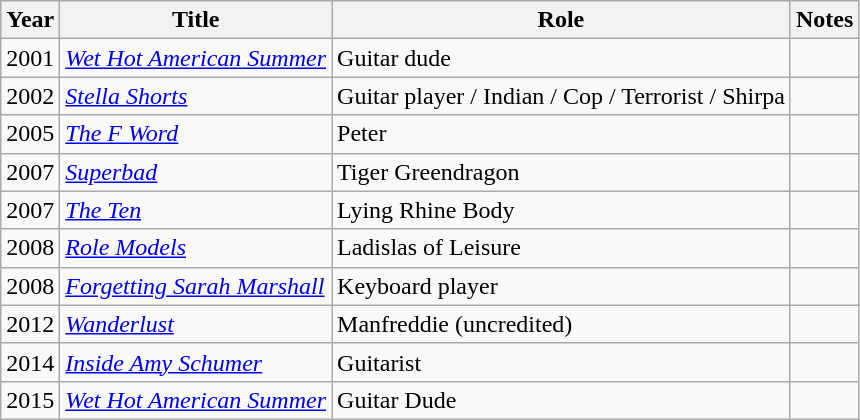<table class="wikitable sortable">
<tr>
<th>Year</th>
<th>Title</th>
<th>Role</th>
<th class="unsortable">Notes</th>
</tr>
<tr>
<td>2001</td>
<td><em><a href='#'>Wet Hot American Summer</a></em></td>
<td>Guitar dude</td>
<td></td>
</tr>
<tr>
<td>2002</td>
<td><em><a href='#'>Stella Shorts</a></em></td>
<td>Guitar player / Indian / Cop / Terrorist / Shirpa</td>
<td></td>
</tr>
<tr>
<td>2005</td>
<td><em><a href='#'>The F Word</a></em></td>
<td>Peter</td>
<td></td>
</tr>
<tr>
<td>2007</td>
<td><em><a href='#'>Superbad</a></em></td>
<td>Tiger Greendragon</td>
<td></td>
</tr>
<tr>
<td>2007</td>
<td><em><a href='#'>The Ten</a></em></td>
<td>Lying Rhine Body</td>
<td></td>
</tr>
<tr>
<td>2008</td>
<td><em><a href='#'>Role Models</a></em></td>
<td>Ladislas of Leisure</td>
<td></td>
</tr>
<tr>
<td>2008</td>
<td><em><a href='#'>Forgetting Sarah Marshall</a></em></td>
<td>Keyboard player</td>
<td></td>
</tr>
<tr>
<td>2012</td>
<td><em><a href='#'>Wanderlust</a></em></td>
<td>Manfreddie (uncredited)</td>
<td></td>
</tr>
<tr>
<td>2014</td>
<td><em><a href='#'>Inside Amy Schumer</a></em></td>
<td>Guitarist</td>
<td></td>
</tr>
<tr>
<td>2015</td>
<td><em><a href='#'>Wet Hot American Summer</a></em></td>
<td>Guitar Dude</td>
<td></td>
</tr>
</table>
